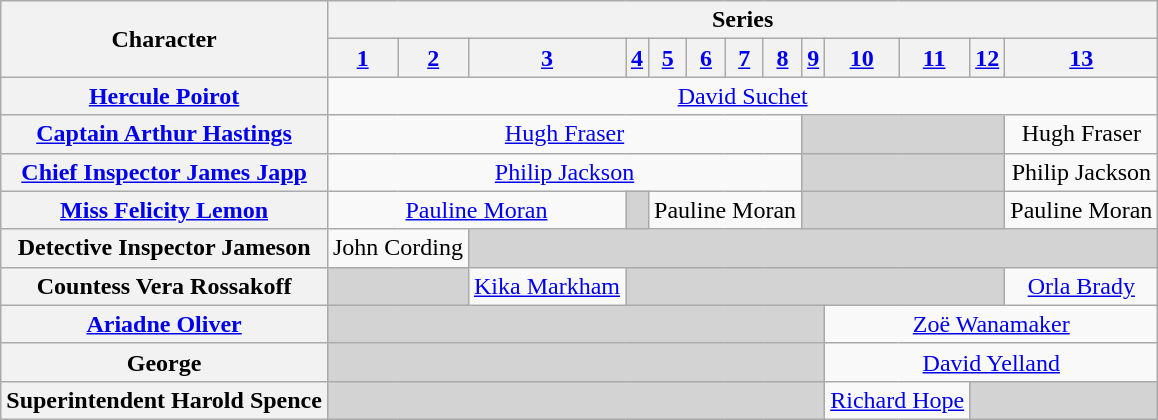<table class="wikitable" style="text-align:center;">
<tr>
<th scope="col" rowspan="2">Character</th>
<th scope="col" colspan="13">Series</th>
</tr>
<tr>
<th scope="col"><a href='#'>1</a></th>
<th scope="col"><a href='#'>2</a></th>
<th scope="col"><a href='#'>3</a></th>
<th scope="col"><a href='#'>4</a></th>
<th scope="col"><a href='#'>5</a></th>
<th scope="col"><a href='#'>6</a></th>
<th scope="col"><a href='#'>7</a></th>
<th scope="col"><a href='#'>8</a></th>
<th scope="col"><a href='#'>9</a></th>
<th scope="col"><a href='#'>10</a></th>
<th scope="col"><a href='#'>11</a></th>
<th scope="col"><a href='#'>12</a></th>
<th scope="col"><a href='#'>13</a></th>
</tr>
<tr>
<th scope="row"><a href='#'>Hercule Poirot</a></th>
<td colspan="13"><a href='#'>David Suchet</a></td>
</tr>
<tr>
<th scope="row"><a href='#'>Captain Arthur Hastings</a></th>
<td colspan="8"><a href='#'>Hugh Fraser</a></td>
<td colspan="4" style="background-color:#D3D3D3;"></td>
<td colspan="1">Hugh Fraser</td>
</tr>
<tr>
<th scope="row"><a href='#'>Chief Inspector James Japp</a></th>
<td colspan="8"><a href='#'>Philip Jackson</a></td>
<td colspan="4" style="background-color:#D3D3D3;"></td>
<td colspan="1">Philip Jackson</td>
</tr>
<tr>
<th scope="row"><a href='#'>Miss Felicity Lemon</a></th>
<td colspan="3"><a href='#'>Pauline Moran</a></td>
<td colspan="1" style="background-color:#D3D3D3;"></td>
<td colspan="4">Pauline Moran</td>
<td colspan="4" style="background-color:#D3D3D3;"></td>
<td colspan="1">Pauline Moran</td>
</tr>
<tr>
<th scope="row">Detective Inspector Jameson</th>
<td colspan="2">John Cording</td>
<td colspan="11" style="background-color:#D3D3D3;"></td>
</tr>
<tr>
<th scope="row">Countess Vera Rossakoff</th>
<td colspan="2" style="background-color:#D3D3D3;"></td>
<td colspan="1"><a href='#'>Kika Markham</a></td>
<td colspan="9" style="background-color:#D3D3D3;"></td>
<td colspan="1"><a href='#'>Orla Brady</a></td>
</tr>
<tr>
<th scope="row"><a href='#'>Ariadne Oliver</a></th>
<td colspan="9" style="background-color:#D3D3D3;"></td>
<td colspan="4"><a href='#'>Zoë Wanamaker</a></td>
</tr>
<tr>
<th scope="row">George</th>
<td colspan="9" style="background-color:#D3D3D3;"></td>
<td colspan="4"><a href='#'>David Yelland</a></td>
</tr>
<tr>
<th scope="row">Superintendent Harold Spence</th>
<td colspan="9" style="background-color:#D3D3D3;"></td>
<td colspan="2"><a href='#'>Richard Hope</a></td>
<td colspan="2" style="background-color:#D3D3D3;"></td>
</tr>
</table>
